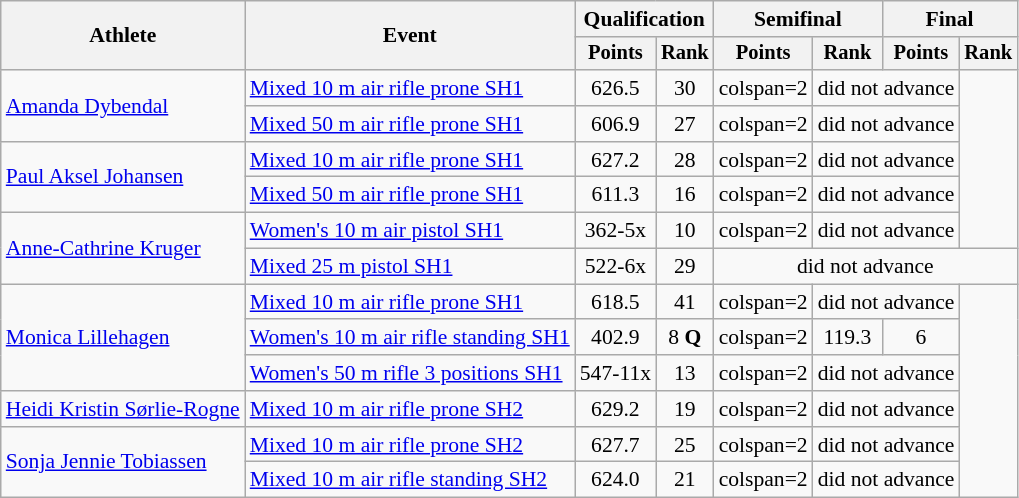<table class="wikitable" style="font-size:90%">
<tr>
<th rowspan="2">Athlete</th>
<th rowspan="2">Event</th>
<th colspan=2>Qualification</th>
<th colspan=2>Semifinal</th>
<th colspan=2>Final</th>
</tr>
<tr style="font-size:95%">
<th>Points</th>
<th>Rank</th>
<th>Points</th>
<th>Rank</th>
<th>Points</th>
<th>Rank</th>
</tr>
<tr align=center>
<td align=left rowspan=2><a href='#'>Amanda Dybendal</a></td>
<td align=left><a href='#'>Mixed 10 m air rifle prone SH1</a></td>
<td>626.5</td>
<td>30</td>
<td>colspan=2 </td>
<td colspan=2>did not advance</td>
</tr>
<tr align=center>
<td align=left><a href='#'>Mixed 50 m air rifle prone SH1</a></td>
<td>606.9</td>
<td>27</td>
<td>colspan=2 </td>
<td colspan=2>did not advance</td>
</tr>
<tr align=center>
<td align=left rowspan=2><a href='#'>Paul Aksel Johansen</a></td>
<td align=left><a href='#'>Mixed 10 m air rifle prone SH1</a></td>
<td>627.2</td>
<td>28</td>
<td>colspan=2 </td>
<td colspan=2>did not advance</td>
</tr>
<tr align=center>
<td align=left><a href='#'>Mixed 50 m air rifle prone SH1</a></td>
<td>611.3</td>
<td>16</td>
<td>colspan=2 </td>
<td colspan=2>did not advance</td>
</tr>
<tr align=center>
<td align=left rowspan=2><a href='#'>Anne-Cathrine Kruger</a></td>
<td align=left><a href='#'>Women's 10 m air pistol SH1</a></td>
<td>362-5x</td>
<td>10</td>
<td>colspan=2 </td>
<td colspan=2>did not advance</td>
</tr>
<tr align=center>
<td align=left><a href='#'>Mixed 25 m pistol SH1</a></td>
<td>522-6x</td>
<td>29</td>
<td colspan=4>did not advance</td>
</tr>
<tr align=center>
<td align=left rowspan=3><a href='#'>Monica Lillehagen</a></td>
<td align=left><a href='#'>Mixed 10 m air rifle prone SH1</a></td>
<td>618.5</td>
<td>41</td>
<td>colspan=2 </td>
<td colspan=2>did not advance</td>
</tr>
<tr align=center>
<td align=left><a href='#'>Women's 10 m air rifle standing SH1</a></td>
<td>402.9</td>
<td>8 <strong>Q</strong></td>
<td>colspan=2 </td>
<td>119.3</td>
<td>6</td>
</tr>
<tr align=center>
<td align=left><a href='#'>Women's 50 m rifle 3 positions SH1</a></td>
<td>547-11x</td>
<td>13</td>
<td>colspan=2 </td>
<td colspan=2>did not advance</td>
</tr>
<tr align=center>
<td align=left><a href='#'>Heidi Kristin Sørlie-Rogne</a></td>
<td align=left><a href='#'>Mixed 10 m air rifle prone SH2</a></td>
<td>629.2</td>
<td>19</td>
<td>colspan=2 </td>
<td colspan=2>did not advance</td>
</tr>
<tr align=center>
<td align=left rowspan=2><a href='#'>Sonja Jennie Tobiassen</a></td>
<td align=left><a href='#'>Mixed 10 m air rifle prone SH2</a></td>
<td>627.7</td>
<td>25</td>
<td>colspan=2 </td>
<td colspan=2>did not advance</td>
</tr>
<tr align=center>
<td align=left><a href='#'>Mixed 10 m air rifle standing SH2</a></td>
<td>624.0</td>
<td>21</td>
<td>colspan=2 </td>
<td colspan=2>did not advance</td>
</tr>
</table>
